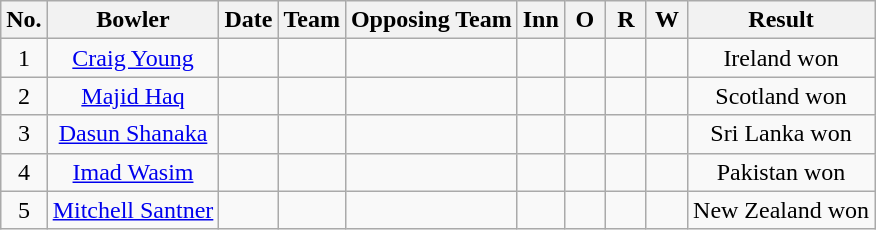<table class="wikitable sortable">
<tr align=center>
<th>No.</th>
<th>Bowler</th>
<th>Date</th>
<th>Team</th>
<th>Opposing Team</th>
<th scope="col" style="width:20px;">Inn</th>
<th scope="col" style="width:20px;">O</th>
<th scope="col" style="width:20px;">R</th>
<th scope="col" style="width:20px;">W</th>
<th>Result</th>
</tr>
<tr align=center>
<td>1</td>
<td><a href='#'>Craig Young</a></td>
<td></td>
<td></td>
<td></td>
<td></td>
<td></td>
<td></td>
<td></td>
<td>Ireland won</td>
</tr>
<tr align=center>
<td>2</td>
<td><a href='#'>Majid Haq</a></td>
<td></td>
<td></td>
<td></td>
<td></td>
<td></td>
<td></td>
<td></td>
<td>Scotland won</td>
</tr>
<tr align=center>
<td>3</td>
<td><a href='#'>Dasun Shanaka</a></td>
<td></td>
<td></td>
<td></td>
<td></td>
<td></td>
<td></td>
<td></td>
<td>Sri Lanka won</td>
</tr>
<tr align=center>
<td>4</td>
<td><a href='#'>Imad Wasim</a></td>
<td></td>
<td></td>
<td></td>
<td></td>
<td></td>
<td></td>
<td></td>
<td>Pakistan won</td>
</tr>
<tr align=center>
<td>5</td>
<td><a href='#'>Mitchell Santner</a></td>
<td></td>
<td></td>
<td></td>
<td></td>
<td></td>
<td></td>
<td></td>
<td>New Zealand won</td>
</tr>
</table>
